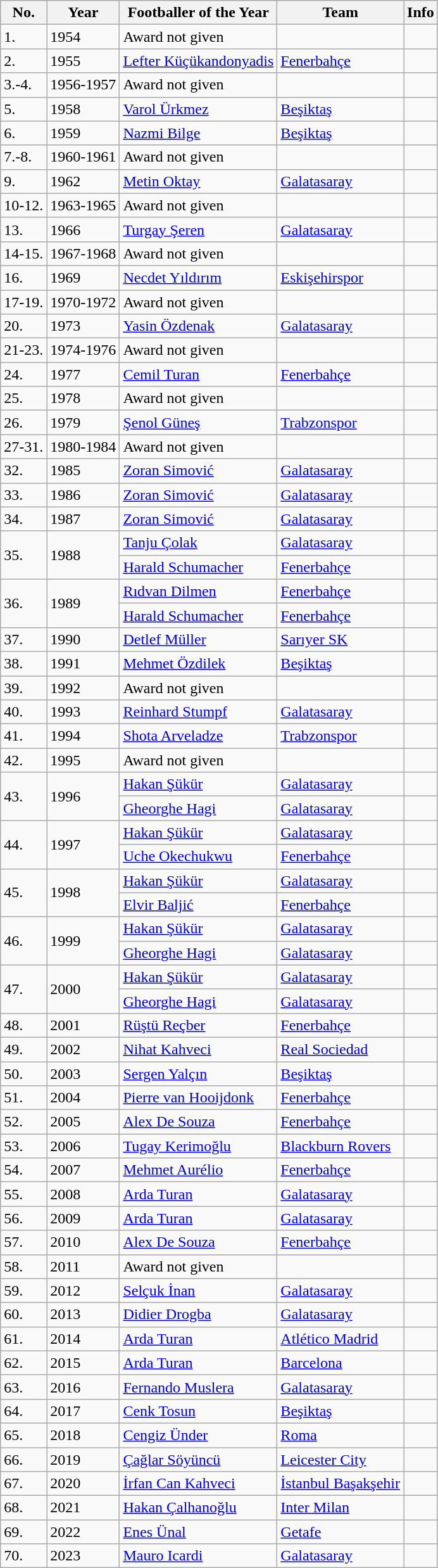<table class="wikitable sortable">
<tr>
<th>No.</th>
<th>Year</th>
<th>Footballer of the Year</th>
<th>Team</th>
<th>Info</th>
</tr>
<tr>
<td>1.</td>
<td>1954</td>
<td>Award not given</td>
<td></td>
<td></td>
</tr>
<tr>
<td>2.</td>
<td>1955</td>
<td> <a href='#'>Lefter Küçükandonyadis</a></td>
<td> <a href='#'>Fenerbahçe</a></td>
<td></td>
</tr>
<tr>
<td>3.-4.</td>
<td>1956-1957</td>
<td>Award not given</td>
<td></td>
<td></td>
</tr>
<tr>
<td>5.</td>
<td>1958</td>
<td> <a href='#'>Varol Ürkmez</a></td>
<td> <a href='#'>Beşiktaş</a></td>
<td></td>
</tr>
<tr>
<td>6.</td>
<td>1959</td>
<td> <a href='#'>Nazmi Bilge</a></td>
<td> <a href='#'>Beşiktaş</a></td>
<td></td>
</tr>
<tr>
<td>7.-8.</td>
<td>1960-1961</td>
<td>Award not given</td>
<td></td>
<td></td>
</tr>
<tr>
<td>9.</td>
<td>1962</td>
<td> <a href='#'>Metin Oktay</a></td>
<td> <a href='#'>Galatasaray</a></td>
<td></td>
</tr>
<tr>
<td>10-12.</td>
<td>1963-1965</td>
<td>Award not given</td>
<td></td>
<td></td>
</tr>
<tr>
<td>13.</td>
<td>1966</td>
<td> <a href='#'>Turgay Şeren</a></td>
<td> <a href='#'>Galatasaray</a></td>
<td></td>
</tr>
<tr>
<td>14-15.</td>
<td>1967-1968</td>
<td>Award not given</td>
<td></td>
<td></td>
</tr>
<tr>
<td>16.</td>
<td>1969</td>
<td> <a href='#'>Necdet Yıldırım</a></td>
<td> <a href='#'>Eskişehirspor</a></td>
<td></td>
</tr>
<tr>
<td>17-19.</td>
<td>1970-1972</td>
<td>Award not given</td>
<td></td>
<td></td>
</tr>
<tr>
<td>20.</td>
<td>1973</td>
<td> <a href='#'>Yasin Özdenak</a></td>
<td> <a href='#'>Galatasaray</a></td>
<td></td>
</tr>
<tr>
<td>21-23.</td>
<td>1974-1976</td>
<td>Award not given</td>
<td></td>
<td></td>
</tr>
<tr>
<td>24.</td>
<td>1977</td>
<td> <a href='#'>Cemil Turan</a></td>
<td> <a href='#'>Fenerbahçe</a></td>
<td></td>
</tr>
<tr>
<td>25.</td>
<td>1978</td>
<td>Award not given</td>
<td></td>
<td></td>
</tr>
<tr>
<td>26.</td>
<td>1979</td>
<td> <a href='#'>Şenol Güneş</a></td>
<td> <a href='#'>Trabzonspor</a></td>
<td></td>
</tr>
<tr>
<td>27-31.</td>
<td>1980-1984</td>
<td>Award not given</td>
<td></td>
<td></td>
</tr>
<tr>
<td>32.</td>
<td>1985</td>
<td> <a href='#'>Zoran Simović</a></td>
<td> <a href='#'>Galatasaray</a></td>
<td></td>
</tr>
<tr>
<td>33.</td>
<td>1986</td>
<td> <a href='#'>Zoran Simović</a></td>
<td> <a href='#'>Galatasaray</a></td>
<td></td>
</tr>
<tr>
<td>34.</td>
<td>1987</td>
<td> <a href='#'>Zoran Simović</a></td>
<td> <a href='#'>Galatasaray</a></td>
<td></td>
</tr>
<tr>
<td rowspan="2">35.</td>
<td rowspan="2">1988</td>
<td> <a href='#'>Tanju Çolak</a></td>
<td> <a href='#'>Galatasaray</a></td>
<td></td>
</tr>
<tr>
<td> <a href='#'>Harald Schumacher</a></td>
<td> <a href='#'>Fenerbahçe</a></td>
<td></td>
</tr>
<tr>
<td rowspan="2">36.</td>
<td rowspan="2">1989</td>
<td> <a href='#'>Rıdvan Dilmen</a></td>
<td> <a href='#'>Fenerbahçe</a></td>
<td></td>
</tr>
<tr>
<td> <a href='#'>Harald Schumacher</a></td>
<td> <a href='#'>Fenerbahçe</a></td>
<td></td>
</tr>
<tr>
<td>37.</td>
<td>1990</td>
<td> <a href='#'>Detlef Müller</a></td>
<td> <a href='#'>Sarıyer SK</a></td>
<td></td>
</tr>
<tr>
<td>38.</td>
<td>1991</td>
<td> <a href='#'>Mehmet Özdilek</a></td>
<td> <a href='#'>Beşiktaş</a></td>
<td></td>
</tr>
<tr>
<td>39.</td>
<td>1992</td>
<td>Award not given</td>
<td></td>
<td></td>
</tr>
<tr>
<td>40.</td>
<td>1993</td>
<td> <a href='#'>Reinhard Stumpf</a></td>
<td> <a href='#'>Galatasaray</a></td>
<td></td>
</tr>
<tr>
<td>41.</td>
<td>1994</td>
<td> <a href='#'>Shota Arveladze</a></td>
<td> <a href='#'>Trabzonspor</a></td>
<td></td>
</tr>
<tr>
<td>42.</td>
<td>1995</td>
<td>Award not given</td>
<td></td>
<td></td>
</tr>
<tr>
<td rowspan="2">43.</td>
<td rowspan="2">1996</td>
<td> <a href='#'>Hakan Şükür</a></td>
<td> <a href='#'>Galatasaray</a></td>
<td></td>
</tr>
<tr>
<td> <a href='#'>Gheorghe Hagi</a></td>
<td> <a href='#'>Galatasaray</a></td>
<td></td>
</tr>
<tr>
<td rowspan="2">44.</td>
<td rowspan="2">1997</td>
<td> <a href='#'>Hakan Şükür</a></td>
<td> <a href='#'>Galatasaray</a></td>
<td></td>
</tr>
<tr>
<td> <a href='#'>Uche Okechukwu</a></td>
<td> <a href='#'>Fenerbahçe</a></td>
<td></td>
</tr>
<tr>
<td rowspan="2">45.</td>
<td rowspan="2">1998</td>
<td> <a href='#'>Hakan Şükür</a></td>
<td> <a href='#'>Galatasaray</a></td>
<td></td>
</tr>
<tr>
<td> <a href='#'>Elvir Baljić</a></td>
<td> <a href='#'>Fenerbahçe</a></td>
<td></td>
</tr>
<tr>
<td rowspan="2">46.</td>
<td rowspan="2">1999</td>
<td> <a href='#'>Hakan Şükür</a></td>
<td> <a href='#'>Galatasaray</a></td>
<td></td>
</tr>
<tr>
<td> <a href='#'>Gheorghe Hagi</a></td>
<td> <a href='#'>Galatasaray</a></td>
<td></td>
</tr>
<tr>
<td rowspan="2">47.</td>
<td rowspan="2">2000</td>
<td> <a href='#'>Hakan Şükür</a></td>
<td> <a href='#'>Galatasaray</a></td>
<td></td>
</tr>
<tr>
<td> <a href='#'>Gheorghe Hagi</a></td>
<td> <a href='#'>Galatasaray</a></td>
<td></td>
</tr>
<tr>
<td>48.</td>
<td>2001</td>
<td> <a href='#'>Rüştü Reçber</a></td>
<td> <a href='#'>Fenerbahçe</a></td>
<td></td>
</tr>
<tr>
<td>49.</td>
<td>2002</td>
<td> <a href='#'>Nihat Kahveci</a></td>
<td> <a href='#'>Real Sociedad</a></td>
<td></td>
</tr>
<tr>
<td>50.</td>
<td>2003</td>
<td> <a href='#'>Sergen Yalçın</a></td>
<td> <a href='#'>Beşiktaş</a></td>
<td></td>
</tr>
<tr>
<td>51.</td>
<td>2004</td>
<td> <a href='#'>Pierre van Hooijdonk</a></td>
<td> <a href='#'>Fenerbahçe</a></td>
<td></td>
</tr>
<tr>
<td>52.</td>
<td>2005</td>
<td> <a href='#'>Alex De Souza</a></td>
<td> <a href='#'>Fenerbahçe</a></td>
<td></td>
</tr>
<tr>
<td>53.</td>
<td>2006</td>
<td> <a href='#'>Tugay Kerimoğlu</a></td>
<td> <a href='#'>Blackburn Rovers</a></td>
<td></td>
</tr>
<tr>
<td>54.</td>
<td>2007</td>
<td> <a href='#'>Mehmet Aurélio</a></td>
<td> <a href='#'>Fenerbahçe</a></td>
<td></td>
</tr>
<tr>
<td>55.</td>
<td>2008</td>
<td> <a href='#'>Arda Turan</a></td>
<td> <a href='#'>Galatasaray</a></td>
<td></td>
</tr>
<tr>
<td>56.</td>
<td>2009</td>
<td> <a href='#'>Arda Turan</a></td>
<td> <a href='#'>Galatasaray</a></td>
<td></td>
</tr>
<tr>
<td>57.</td>
<td>2010</td>
<td> <a href='#'>Alex De Souza</a></td>
<td> <a href='#'>Fenerbahçe</a></td>
<td></td>
</tr>
<tr>
<td>58.</td>
<td>2011</td>
<td>Award not given</td>
<td></td>
<td></td>
</tr>
<tr>
<td>59.</td>
<td>2012</td>
<td> <a href='#'>Selçuk İnan</a></td>
<td> <a href='#'>Galatasaray</a></td>
<td></td>
</tr>
<tr>
<td>60.</td>
<td>2013</td>
<td> <a href='#'>Didier Drogba</a></td>
<td> <a href='#'>Galatasaray</a></td>
<td></td>
</tr>
<tr>
<td>61.</td>
<td>2014</td>
<td> <a href='#'>Arda Turan</a></td>
<td> <a href='#'>Atlético Madrid</a></td>
<td></td>
</tr>
<tr>
<td>62.</td>
<td>2015</td>
<td> <a href='#'>Arda Turan</a></td>
<td> <a href='#'>Barcelona</a></td>
<td></td>
</tr>
<tr>
<td>63.</td>
<td>2016</td>
<td> <a href='#'>Fernando Muslera</a></td>
<td> <a href='#'>Galatasaray</a></td>
<td></td>
</tr>
<tr>
<td>64.</td>
<td>2017</td>
<td> <a href='#'>Cenk Tosun</a></td>
<td> <a href='#'>Beşiktaş</a></td>
<td></td>
</tr>
<tr>
<td>65.</td>
<td>2018</td>
<td> <a href='#'>Cengiz Ünder</a></td>
<td> <a href='#'>Roma</a></td>
<td></td>
</tr>
<tr>
<td>66.</td>
<td>2019</td>
<td> <a href='#'>Çağlar Söyüncü</a></td>
<td> <a href='#'>Leicester City</a></td>
<td></td>
</tr>
<tr>
<td>67.</td>
<td>2020</td>
<td> <a href='#'>İrfan Can Kahveci</a></td>
<td> <a href='#'>İstanbul Başakşehir</a></td>
<td></td>
</tr>
<tr>
<td>68.</td>
<td>2021</td>
<td> <a href='#'>Hakan Çalhanoğlu</a></td>
<td> <a href='#'>Inter Milan</a></td>
<td></td>
</tr>
<tr>
<td>69.</td>
<td>2022</td>
<td> <a href='#'>Enes Ünal</a></td>
<td> <a href='#'>Getafe</a></td>
<td></td>
</tr>
<tr>
<td>70.</td>
<td>2023</td>
<td> <a href='#'>Mauro Icardi</a></td>
<td> <a href='#'>Galatasaray</a></td>
<td></td>
</tr>
</table>
